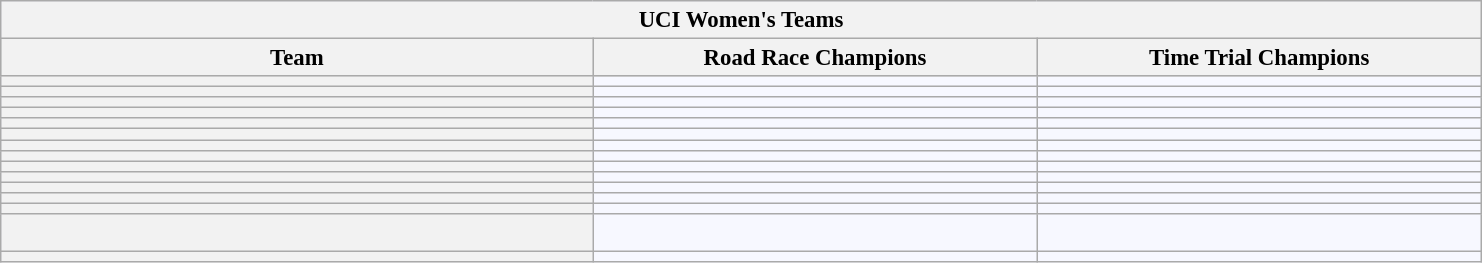<table class="wikitable sortable"  style="background:#f7f8ff; font-size:95%; border:gray solid 1px; width:65em; margin-bottom:0">
<tr>
<th scope="col" colspan="3">UCI Women's Teams</th>
</tr>
<tr style="background:#ccc; text-align:center;">
<th scope="col" width="40%">Team</th>
<th scope="col" width="30%">Road Race Champions</th>
<th scope="col" width="30%">Time Trial Champions</th>
</tr>
<tr>
<th scope="row"></th>
<td></td>
<td></td>
</tr>
<tr>
<th scope="row"></th>
<td></td>
<td></td>
</tr>
<tr>
<th scope="row"></th>
<td></td>
<td></td>
</tr>
<tr>
<th scope="row"></th>
<td></td>
<td></td>
</tr>
<tr>
<th scope="row"></th>
<td></td>
<td></td>
</tr>
<tr>
<th scope="row"></th>
<td></td>
<td></td>
</tr>
<tr>
<th scope="row"></th>
<td></td>
<td></td>
</tr>
<tr>
<th scope="row"></th>
<td> </td>
<td></td>
</tr>
<tr>
<th scope="row"></th>
<td></td>
<td></td>
</tr>
<tr>
<th scope="row"></th>
<td></td>
<td></td>
</tr>
<tr>
<th scope="row"></th>
<td> </td>
<td></td>
</tr>
<tr>
<th scope="row"></th>
<td></td>
<td></td>
</tr>
<tr>
<th scope="row"></th>
<td></td>
<td></td>
</tr>
<tr>
<th scope="row"></th>
<td> </td>
<td>  <br> </td>
</tr>
<tr>
<th scope="row"></th>
<td></td>
<td></td>
</tr>
</table>
